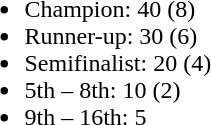<table style="float:left; margin-right:1em">
<tr>
<td><br><ul><li>Champion: 40 (8)</li><li>Runner-up: 30 (6)</li><li>Semifinalist: 20 (4)</li><li>5th – 8th: 10 (2)</li><li>9th – 16th: 5</li></ul></td>
</tr>
</table>
